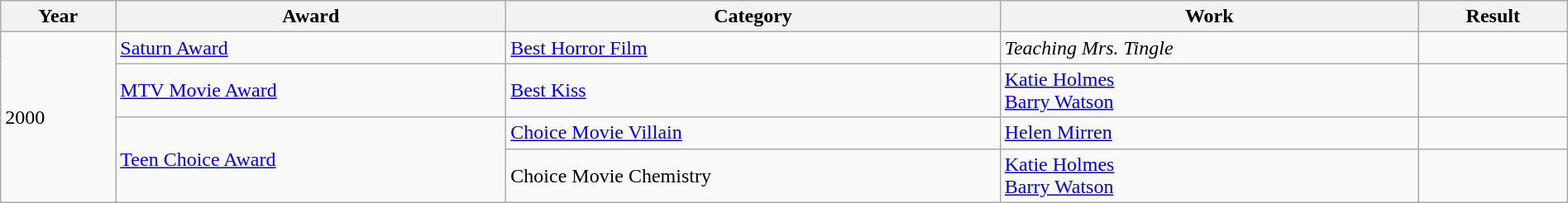<table class="wikitable sortable" style="width:100%;">
<tr>
<th>Year</th>
<th>Award</th>
<th>Category</th>
<th>Work</th>
<th>Result</th>
</tr>
<tr>
<td rowspan="4">2000</td>
<td rowspan="1"><a href='#'>Saturn Award</a></td>
<td><a href='#'>Best Horror Film</a></td>
<td><em>Teaching Mrs. Tingle</em></td>
<td></td>
</tr>
<tr>
<td><a href='#'>MTV Movie Award</a></td>
<td><a href='#'>Best Kiss</a></td>
<td><a href='#'>Katie Holmes</a><br><a href='#'>Barry Watson</a></td>
<td></td>
</tr>
<tr>
<td rowspan="2"><a href='#'>Teen Choice Award</a></td>
<td><a href='#'>Choice Movie Villain</a></td>
<td><a href='#'>Helen Mirren</a></td>
<td></td>
</tr>
<tr>
<td>Choice Movie Chemistry</td>
<td><a href='#'>Katie Holmes</a><br><a href='#'>Barry Watson</a></td>
<td></td>
</tr>
</table>
